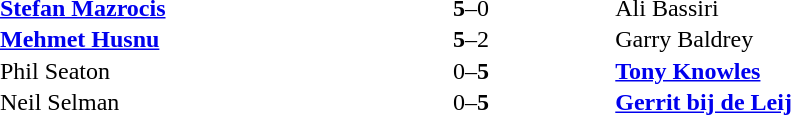<table width="50%" cellspacing="1">
<tr>
<th width=35%></th>
<th width=30%></th>
<th width=35%></th>
</tr>
<tr>
<td><strong> <a href='#'>Stefan Mazrocis</a></strong></td>
<td align="center"><strong>5</strong>–0</td>
<td> Ali Bassiri</td>
</tr>
<tr>
<td> <strong><a href='#'>Mehmet Husnu</a></strong></td>
<td align="center"><strong>5</strong>–2</td>
<td> Garry Baldrey</td>
</tr>
<tr>
<td> Phil Seaton</td>
<td align="center">0–<strong>5</strong></td>
<td> <strong><a href='#'>Tony Knowles</a></strong></td>
</tr>
<tr>
<td> Neil Selman</td>
<td align="center">0–<strong>5</strong></td>
<td> <strong><a href='#'>Gerrit bij de Leij</a></strong></td>
</tr>
</table>
